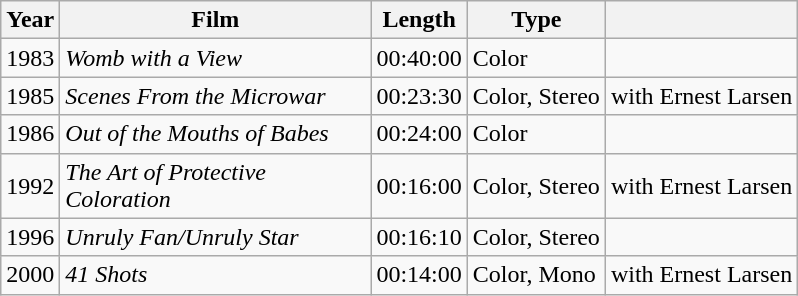<table class="wikitable">
<tr>
<th scope="col">Year</th>
<th scope="col" width="200px">Film</th>
<th scope="col">Length</th>
<th scope="col">Type</th>
<th scope="col"></th>
</tr>
<tr>
<td>1983</td>
<td><em>Womb with a View</em></td>
<td>00:40:00</td>
<td>Color</td>
<td></td>
</tr>
<tr>
<td>1985</td>
<td><em>Scenes From the Microwar</em></td>
<td>00:23:30</td>
<td>Color, Stereo</td>
<td>with Ernest Larsen</td>
</tr>
<tr>
<td>1986</td>
<td><em>Out of the Mouths of Babes</em></td>
<td>00:24:00</td>
<td>Color</td>
</tr>
<tr>
<td>1992</td>
<td><em>The Art of Protective Coloration</em></td>
<td>00:16:00</td>
<td>Color, Stereo</td>
<td>with Ernest Larsen</td>
</tr>
<tr>
<td>1996</td>
<td><em>Unruly Fan/Unruly Star</em></td>
<td>00:16:10</td>
<td>Color, Stereo</td>
<td></td>
</tr>
<tr>
<td>2000</td>
<td><em>41 Shots</em></td>
<td>00:14:00</td>
<td>Color, Mono</td>
<td>with Ernest Larsen</td>
</tr>
</table>
